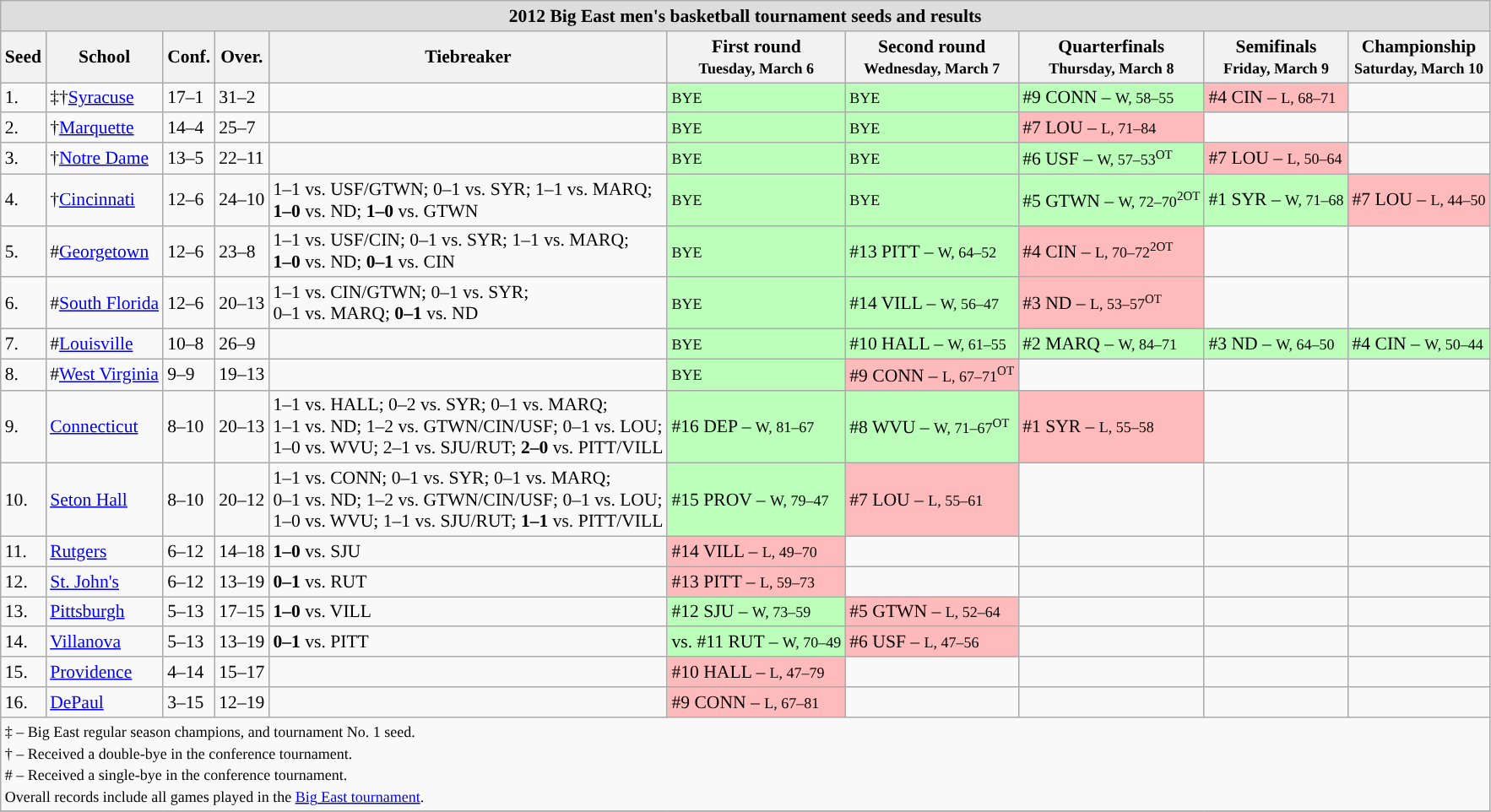<table class="wikitable" style="white-space:nowrap; font-size:90%;">
<tr>
<td colspan="10" style="text-align:center; background:#DDDDDD; font:#000000"><strong>2012 Big East men's basketball tournament seeds and results</strong></td>
</tr>
<tr bgcolor="#efefef">
<th>Seed</th>
<th>School</th>
<th>Conf.</th>
<th>Over.</th>
<th>Tiebreaker</th>
<th>First round<br><small>Tuesday, March 6</small></th>
<th>Second round<br><small>Wednesday, March 7</small></th>
<th>Quarterfinals<br><small>Thursday, March 8</small></th>
<th>Semifinals<br><small>Friday, March 9</small></th>
<th>Championship<br><small>Saturday, March 10</small></th>
</tr>
<tr>
<td>1.</td>
<td>‡†<a href='#'>Syracuse</a></td>
<td>17–1</td>
<td>31–2</td>
<td></td>
<td style="background:#bfb;"><small>BYE</small></td>
<td style="background:#bfb;"><small>BYE</small></td>
<td style="background:#bfb;">#9 CONN – <small>W, 58–55</small></td>
<td style="background:#fbb;">#4 CIN – <small>L, 68–71</small></td>
<td></td>
</tr>
<tr>
<td>2.</td>
<td>†<a href='#'>Marquette</a></td>
<td>14–4</td>
<td>25–7</td>
<td></td>
<td style="background:#bfb;"><small>BYE</small></td>
<td style="background:#bfb;"><small>BYE</small></td>
<td style="background:#fbb;">#7 LOU – <small>L, 71–84</small></td>
<td></td>
<td></td>
</tr>
<tr>
<td>3.</td>
<td>†<a href='#'>Notre Dame</a></td>
<td>13–5</td>
<td>22–11</td>
<td></td>
<td style="background:#bfb;"><small>BYE</small></td>
<td style="background:#bfb;"><small>BYE</small></td>
<td style="background:#bfb;">#6 USF – <small>W, 57–53<sup>OT</sup></small></td>
<td style="background:#fbb;">#7 LOU – <small>L, 50–64</small></td>
<td></td>
</tr>
<tr>
<td>4.</td>
<td>†<a href='#'>Cincinnati</a></td>
<td>12–6</td>
<td>24–10</td>
<td>1–1 vs. USF/GTWN; 0–1 vs. SYR; 1–1 vs. MARQ;<br> <strong>1–0</strong> vs. ND; <strong>1–0</strong> vs. GTWN</td>
<td style="background:#bfb;"><small>BYE</small></td>
<td style="background:#bfb;"><small>BYE</small></td>
<td style="background:#bfb;">#5 GTWN – <small>W, 72–70<sup>2OT</sup></small></td>
<td style="background:#bfb;">#1 SYR – <small>W, 71–68</small></td>
<td style="background:#fbb;">#7 LOU – <small>L, 44–50</small></td>
</tr>
<tr>
<td>5.</td>
<td>#<a href='#'>Georgetown</a></td>
<td>12–6</td>
<td>23–8</td>
<td>1–1 vs. USF/CIN; 0–1 vs. SYR; 1–1 vs. MARQ;<br> <strong>1–0</strong> vs. ND; <strong>0–1</strong> vs. CIN</td>
<td style="background:#bfb;"><small>BYE</small></td>
<td style="background:#bfb;">#13 PITT – <small>W, 64–52</small></td>
<td style="background:#fbb;">#4 CIN – <small>L, 70–72<sup>2OT</sup></small></td>
<td></td>
<td></td>
</tr>
<tr>
<td>6.</td>
<td>#<a href='#'>South Florida</a></td>
<td>12–6</td>
<td>20–13</td>
<td>1–1 vs. CIN/GTWN; 0–1 vs. SYR;<br> 0–1 vs. MARQ; <strong>0–1</strong> vs. ND</td>
<td style="background:#bfb;"><small>BYE</small></td>
<td style="background:#bfb;">#14 VILL – <small>W, 56–47</small></td>
<td style="background:#fbb;">#3 ND  – <small>L, 53–57<sup>OT</sup></small></td>
<td></td>
<td></td>
</tr>
<tr>
<td>7.</td>
<td>#<a href='#'>Louisville</a></td>
<td>10–8</td>
<td>26–9</td>
<td></td>
<td style="background:#bfb;"><small>BYE</small></td>
<td style="background:#bfb;">#10 HALL – <small>W, 61–55</small></td>
<td style="background:#bfb;">#2 MARQ – <small>W, 84–71</small></td>
<td style="background:#bfb;">#3 ND – <small>W, 64–50</small></td>
<td style="background:#bfb;">#4 CIN – <small>W, 50–44</small></td>
</tr>
<tr>
<td>8.</td>
<td>#<a href='#'>West Virginia</a></td>
<td>9–9</td>
<td>19–13</td>
<td></td>
<td style="background:#bfb;"><small>BYE</small></td>
<td style="background:#fbb;">#9 CONN – <small>L, 67–71<sup>OT</sup></small></td>
<td></td>
<td></td>
<td></td>
</tr>
<tr>
<td>9.</td>
<td><a href='#'>Connecticut</a></td>
<td>8–10</td>
<td>20–13</td>
<td>1–1 vs. HALL; 0–2 vs. SYR; 0–1 vs. MARQ;<br> 1–1 vs. ND; 1–2 vs. GTWN/CIN/USF; 0–1 vs. LOU;<br> 1–0 vs. WVU; 2–1 vs. SJU/RUT; <strong>2–0</strong> vs. PITT/VILL</td>
<td style="background:#bfb;">#16 DEP – <small>W, 81–67</small></td>
<td style="background:#bfb;">#8 WVU – <small>W, 71–67<sup>OT</sup></small></td>
<td style="background:#fbb;">#1 SYR – <small>L, 55–58</small></td>
<td></td>
<td></td>
</tr>
<tr>
<td>10.</td>
<td><a href='#'>Seton Hall</a></td>
<td>8–10</td>
<td>20–12</td>
<td>1–1 vs. CONN; 0–1 vs. SYR; 0–1 vs. MARQ;<br> 0–1 vs. ND; 1–2 vs. GTWN/CIN/USF; 0–1 vs. LOU;<br> 1–0 vs. WVU; 1–1 vs. SJU/RUT; <strong>1–1</strong> vs. PITT/VILL</td>
<td style="background:#bfb;">#15 PROV – <small>W, 79–47</small></td>
<td style="background:#fbb;">#7 LOU – <small>L, 55–61</small></td>
<td></td>
<td></td>
<td></td>
</tr>
<tr>
<td>11.</td>
<td><a href='#'>Rutgers</a></td>
<td>6–12</td>
<td>14–18</td>
<td><strong>1–0</strong> vs. SJU</td>
<td style="background:#fbb;">#14 VILL – <small>L, 49–70</small></td>
<td></td>
<td></td>
<td></td>
<td></td>
</tr>
<tr>
<td>12.</td>
<td><a href='#'>St. John's</a></td>
<td>6–12</td>
<td>13–19</td>
<td><strong>0–1</strong> vs. RUT</td>
<td style="background:#fbb;">#13 PITT – <small>L, 59–73</small></td>
<td></td>
<td></td>
<td></td>
<td></td>
</tr>
<tr>
<td>13.</td>
<td><a href='#'>Pittsburgh</a></td>
<td>5–13</td>
<td>17–15</td>
<td><strong>1–0</strong> vs. VILL</td>
<td style="background:#bfb;">#12 SJU – <small>W, 73–59</small></td>
<td style="background:#fbb;">#5 GTWN – <small>L, 52–64</small></td>
<td></td>
<td></td>
<td></td>
</tr>
<tr>
<td>14.</td>
<td><a href='#'>Villanova</a></td>
<td>5–13</td>
<td>13–19</td>
<td><strong>0–1</strong> vs. PITT</td>
<td style="background:#bfb;">vs. #11 RUT – <small>W, 70–49</small></td>
<td style="background:#fbb;">#6 USF – <small>L, 47–56</small></td>
<td></td>
<td></td>
</tr>
<tr>
<td>15.</td>
<td><a href='#'>Providence</a></td>
<td>4–14</td>
<td>15–17</td>
<td></td>
<td style="background:#fbb;">#10 HALL – <small>L, 47–79</small></td>
<td></td>
<td></td>
<td></td>
<td></td>
</tr>
<tr>
<td>16.</td>
<td><a href='#'>DePaul</a></td>
<td>3–15</td>
<td>12–19</td>
<td></td>
<td style="background:#fbb;">#9 CONN – <small>L, 67–81</small></td>
<td></td>
<td></td>
<td></td>
<td></td>
</tr>
<tr>
<td colspan="10" style="text-align:left;"><small>‡ – Big East regular season champions, and tournament No. 1 seed.<br>† – Received a double-bye in the conference tournament.<br># – Received a single-bye in the conference tournament.<br>Overall records include all games played in the <a href='#'>Big East tournament</a>.</small></td>
</tr>
<tr>
</tr>
</table>
